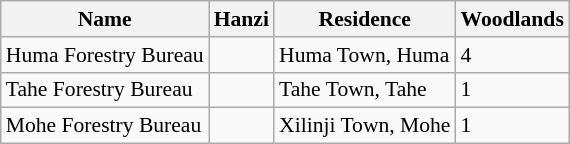<table class="wikitable"  style="font-size:90%;" align=center>
<tr>
<th>Name</th>
<th>Hanzi</th>
<th>Residence</th>
<th>Woodlands</th>
</tr>
<tr>
<td>Huma Forestry Bureau</td>
<td></td>
<td>Huma Town, Huma</td>
<td>4</td>
</tr>
<tr>
<td>Tahe Forestry Bureau</td>
<td></td>
<td>Tahe Town, Tahe</td>
<td>1</td>
</tr>
<tr>
<td>Mohe Forestry Bureau</td>
<td></td>
<td>Xilinji Town, Mohe</td>
<td>1</td>
</tr>
</table>
